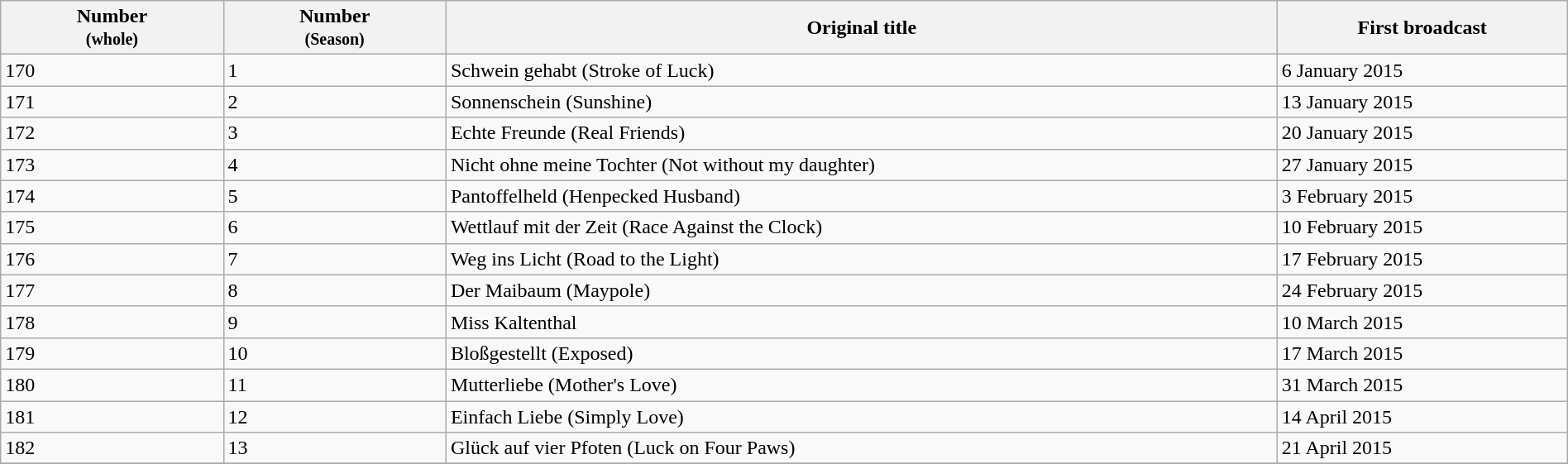<table class="wikitable" width="100%">
<tr>
<th width="75"><strong>Number</strong><br> <small> (whole) </small></th>
<th width="75"><strong>Number</strong><br> <small> (Season) </small></th>
<th width="300">Original title</th>
<th width="100">First broadcast</th>
</tr>
<tr>
<td>170</td>
<td>1</td>
<td>Schwein gehabt (Stroke of Luck)</td>
<td>6 January 2015</td>
</tr>
<tr>
<td>171</td>
<td>2</td>
<td>Sonnenschein (Sunshine)</td>
<td>13 January 2015</td>
</tr>
<tr>
<td>172</td>
<td>3</td>
<td>Echte Freunde (Real Friends)</td>
<td>20 January 2015</td>
</tr>
<tr>
<td>173</td>
<td>4</td>
<td>Nicht ohne meine Tochter (Not without my daughter)</td>
<td>27 January 2015</td>
</tr>
<tr>
<td>174</td>
<td>5</td>
<td>Pantoffelheld (Henpecked Husband)</td>
<td>3 February 2015</td>
</tr>
<tr>
<td>175</td>
<td>6</td>
<td>Wettlauf mit der Zeit (Race Against the Clock)</td>
<td>10 February 2015</td>
</tr>
<tr>
<td>176</td>
<td>7</td>
<td>Weg ins Licht (Road to the Light)</td>
<td>17 February 2015</td>
</tr>
<tr>
<td>177</td>
<td>8</td>
<td>Der Maibaum (Maypole)</td>
<td>24 February 2015</td>
</tr>
<tr>
<td>178</td>
<td>9</td>
<td>Miss Kaltenthal</td>
<td>10 March 2015</td>
</tr>
<tr>
<td>179</td>
<td>10</td>
<td>Bloßgestellt (Exposed)</td>
<td>17 March 2015</td>
</tr>
<tr>
<td>180</td>
<td>11</td>
<td>Mutterliebe (Mother's Love)</td>
<td>31 March 2015</td>
</tr>
<tr>
<td>181</td>
<td>12</td>
<td>Einfach Liebe (Simply Love)</td>
<td>14 April 2015</td>
</tr>
<tr>
<td>182</td>
<td>13</td>
<td>Glück auf vier Pfoten (Luck on Four Paws)</td>
<td>21 April 2015</td>
</tr>
<tr>
</tr>
</table>
